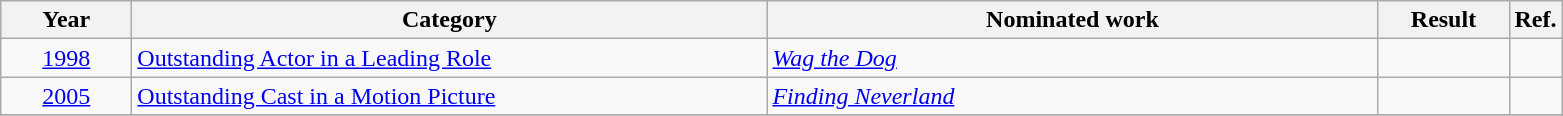<table class=wikitable>
<tr>
<th scope="col" style="width:5em;">Year</th>
<th scope="col" style="width:26em;">Category</th>
<th scope="col" style="width:25em;">Nominated work</th>
<th scope="col" style="width:5em;">Result</th>
<th>Ref.</th>
</tr>
<tr>
<td style="text-align:center;"><a href='#'>1998</a></td>
<td><a href='#'>Outstanding Actor in a Leading Role</a></td>
<td><em><a href='#'>Wag the Dog</a></em></td>
<td></td>
<td style="text-align:center;"></td>
</tr>
<tr>
<td style="text-align:center;"><a href='#'>2005</a></td>
<td><a href='#'>Outstanding Cast in a Motion Picture</a></td>
<td><em><a href='#'>Finding Neverland</a></em></td>
<td></td>
<td style="text-align:center;"></td>
</tr>
<tr>
</tr>
</table>
